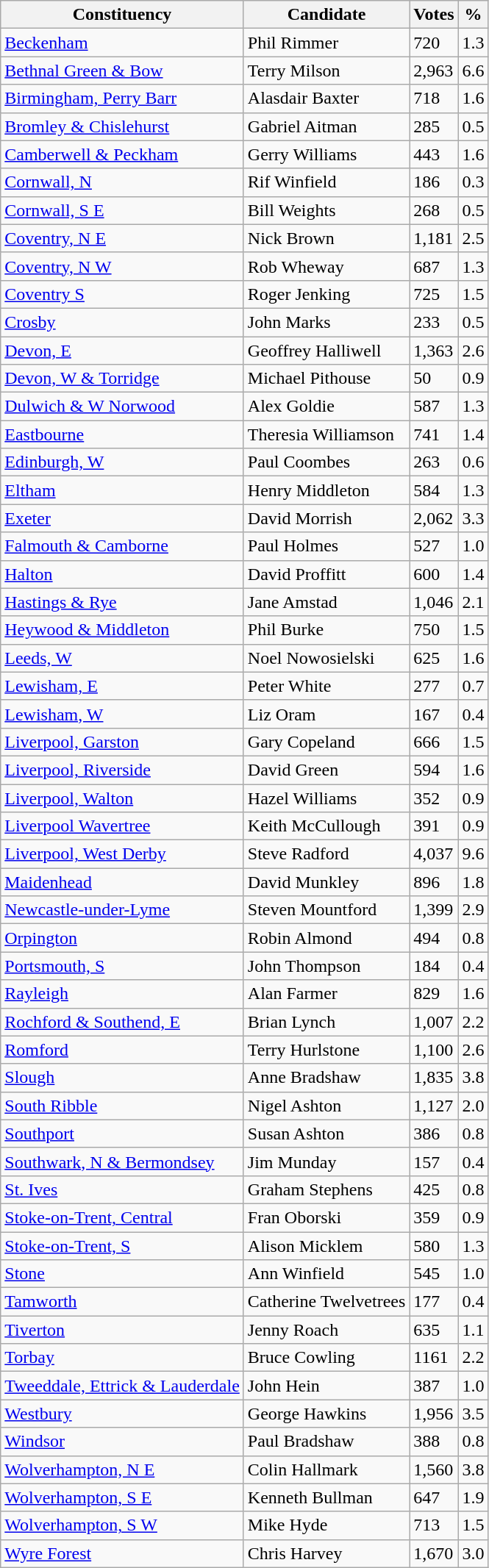<table class="wikitable sortable">
<tr>
<th>Constituency</th>
<th>Candidate</th>
<th>Votes</th>
<th>%</th>
</tr>
<tr>
<td><a href='#'>Beckenham</a></td>
<td>Phil Rimmer</td>
<td>720</td>
<td>1.3</td>
</tr>
<tr>
<td><a href='#'>Bethnal Green & Bow</a></td>
<td>Terry Milson</td>
<td>2,963</td>
<td>6.6</td>
</tr>
<tr>
<td><a href='#'>Birmingham, Perry Barr</a></td>
<td>Alasdair Baxter</td>
<td>718</td>
<td>1.6</td>
</tr>
<tr>
<td><a href='#'>Bromley & Chislehurst</a></td>
<td>Gabriel Aitman</td>
<td>285</td>
<td>0.5</td>
</tr>
<tr>
<td><a href='#'>Camberwell & Peckham</a></td>
<td>Gerry Williams</td>
<td>443</td>
<td>1.6</td>
</tr>
<tr>
<td><a href='#'>Cornwall, N</a></td>
<td>Rif Winfield</td>
<td>186</td>
<td>0.3</td>
</tr>
<tr>
<td><a href='#'>Cornwall, S E</a></td>
<td>Bill Weights</td>
<td>268</td>
<td>0.5</td>
</tr>
<tr>
<td><a href='#'>Coventry, N E</a></td>
<td>Nick Brown</td>
<td>1,181</td>
<td>2.5</td>
</tr>
<tr>
<td><a href='#'>Coventry, N W</a></td>
<td>Rob Wheway</td>
<td>687</td>
<td>1.3</td>
</tr>
<tr>
<td><a href='#'>Coventry S</a></td>
<td>Roger Jenking</td>
<td>725</td>
<td>1.5</td>
</tr>
<tr>
<td><a href='#'>Crosby</a></td>
<td>John Marks</td>
<td>233</td>
<td>0.5</td>
</tr>
<tr>
<td><a href='#'>Devon, E</a></td>
<td>Geoffrey Halliwell</td>
<td>1,363</td>
<td>2.6</td>
</tr>
<tr>
<td><a href='#'>Devon, W & Torridge</a></td>
<td>Michael Pithouse</td>
<td>50</td>
<td>0.9</td>
</tr>
<tr>
<td><a href='#'>Dulwich & W Norwood</a></td>
<td>Alex Goldie</td>
<td>587</td>
<td>1.3</td>
</tr>
<tr>
<td><a href='#'>Eastbourne</a></td>
<td>Theresia Williamson</td>
<td>741</td>
<td>1.4</td>
</tr>
<tr>
<td><a href='#'>Edinburgh, W</a></td>
<td>Paul Coombes</td>
<td>263</td>
<td>0.6</td>
</tr>
<tr>
<td><a href='#'>Eltham</a></td>
<td>Henry Middleton</td>
<td>584</td>
<td>1.3</td>
</tr>
<tr>
<td><a href='#'>Exeter</a></td>
<td>David Morrish</td>
<td>2,062</td>
<td>3.3</td>
</tr>
<tr>
<td><a href='#'>Falmouth & Camborne</a></td>
<td>Paul Holmes</td>
<td>527</td>
<td>1.0</td>
</tr>
<tr>
<td><a href='#'>Halton</a></td>
<td>David Proffitt</td>
<td>600</td>
<td>1.4</td>
</tr>
<tr>
<td><a href='#'>Hastings & Rye</a></td>
<td>Jane Amstad</td>
<td>1,046</td>
<td>2.1</td>
</tr>
<tr>
<td><a href='#'>Heywood & Middleton</a></td>
<td>Phil Burke</td>
<td>750</td>
<td>1.5</td>
</tr>
<tr>
<td><a href='#'>Leeds, W</a></td>
<td>Noel Nowosielski</td>
<td>625</td>
<td>1.6</td>
</tr>
<tr>
<td><a href='#'>Lewisham, E</a></td>
<td>Peter White</td>
<td>277</td>
<td>0.7</td>
</tr>
<tr>
<td><a href='#'>Lewisham, W</a></td>
<td>Liz Oram</td>
<td>167</td>
<td>0.4</td>
</tr>
<tr>
<td><a href='#'>Liverpool, Garston</a></td>
<td>Gary Copeland</td>
<td>666</td>
<td>1.5</td>
</tr>
<tr>
<td><a href='#'>Liverpool, Riverside</a></td>
<td>David Green</td>
<td>594</td>
<td>1.6</td>
</tr>
<tr>
<td><a href='#'>Liverpool, Walton</a></td>
<td>Hazel Williams</td>
<td>352</td>
<td>0.9</td>
</tr>
<tr>
<td><a href='#'>Liverpool Wavertree</a></td>
<td>Keith McCullough</td>
<td>391</td>
<td>0.9</td>
</tr>
<tr>
<td><a href='#'>Liverpool, West Derby</a></td>
<td>Steve Radford</td>
<td>4,037</td>
<td>9.6</td>
</tr>
<tr>
<td><a href='#'>Maidenhead</a></td>
<td>David Munkley</td>
<td>896</td>
<td>1.8</td>
</tr>
<tr>
<td><a href='#'>Newcastle-under-Lyme</a></td>
<td>Steven Mountford</td>
<td>1,399</td>
<td>2.9</td>
</tr>
<tr>
<td><a href='#'>Orpington</a></td>
<td>Robin Almond</td>
<td>494</td>
<td>0.8</td>
</tr>
<tr>
<td><a href='#'>Portsmouth, S</a></td>
<td>John Thompson</td>
<td>184</td>
<td>0.4</td>
</tr>
<tr>
<td><a href='#'>Rayleigh</a></td>
<td>Alan Farmer</td>
<td>829</td>
<td>1.6</td>
</tr>
<tr>
<td><a href='#'>Rochford & Southend, E</a></td>
<td>Brian Lynch</td>
<td>1,007</td>
<td>2.2</td>
</tr>
<tr>
<td><a href='#'>Romford</a></td>
<td>Terry Hurlstone</td>
<td>1,100</td>
<td>2.6</td>
</tr>
<tr>
<td><a href='#'>Slough</a></td>
<td>Anne Bradshaw</td>
<td>1,835</td>
<td>3.8</td>
</tr>
<tr>
<td><a href='#'>South Ribble</a></td>
<td>Nigel Ashton</td>
<td>1,127</td>
<td>2.0</td>
</tr>
<tr>
<td><a href='#'>Southport</a></td>
<td>Susan Ashton</td>
<td>386</td>
<td>0.8</td>
</tr>
<tr>
<td><a href='#'>Southwark, N & Bermondsey</a></td>
<td>Jim Munday</td>
<td>157</td>
<td>0.4</td>
</tr>
<tr>
<td><a href='#'>St. Ives</a></td>
<td>Graham Stephens</td>
<td>425</td>
<td>0.8</td>
</tr>
<tr>
<td><a href='#'>Stoke-on-Trent, Central</a></td>
<td>Fran Oborski</td>
<td>359</td>
<td>0.9</td>
</tr>
<tr>
<td><a href='#'>Stoke-on-Trent, S</a></td>
<td>Alison Micklem</td>
<td>580</td>
<td>1.3</td>
</tr>
<tr>
<td><a href='#'>Stone</a></td>
<td>Ann Winfield</td>
<td>545</td>
<td>1.0</td>
</tr>
<tr>
<td><a href='#'>Tamworth</a></td>
<td>Catherine Twelvetrees</td>
<td>177</td>
<td>0.4</td>
</tr>
<tr>
<td><a href='#'>Tiverton</a></td>
<td>Jenny Roach</td>
<td>635</td>
<td>1.1</td>
</tr>
<tr>
<td><a href='#'>Torbay</a></td>
<td>Bruce Cowling</td>
<td>1161</td>
<td>2.2</td>
</tr>
<tr>
<td><a href='#'>Tweeddale, Ettrick & Lauderdale</a></td>
<td>John Hein</td>
<td>387</td>
<td>1.0</td>
</tr>
<tr>
<td><a href='#'>Westbury</a></td>
<td>George Hawkins</td>
<td>1,956</td>
<td>3.5</td>
</tr>
<tr>
<td><a href='#'>Windsor</a></td>
<td>Paul Bradshaw</td>
<td>388</td>
<td>0.8</td>
</tr>
<tr>
<td><a href='#'>Wolverhampton, N E</a></td>
<td>Colin Hallmark</td>
<td>1,560</td>
<td>3.8</td>
</tr>
<tr>
<td><a href='#'>Wolverhampton, S E</a></td>
<td>Kenneth Bullman</td>
<td>647</td>
<td>1.9</td>
</tr>
<tr>
<td><a href='#'>Wolverhampton, S W</a></td>
<td>Mike Hyde</td>
<td>713</td>
<td>1.5</td>
</tr>
<tr>
<td><a href='#'>Wyre Forest</a></td>
<td>Chris Harvey</td>
<td>1,670</td>
<td>3.0</td>
</tr>
</table>
